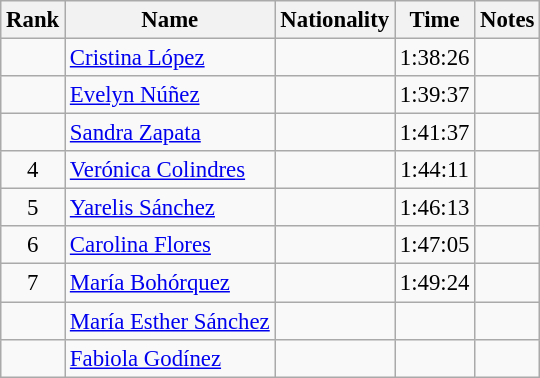<table class="wikitable sortable" style="text-align:center;font-size:95%">
<tr>
<th>Rank</th>
<th>Name</th>
<th>Nationality</th>
<th>Time</th>
<th>Notes</th>
</tr>
<tr>
<td></td>
<td align=left><a href='#'>Cristina López</a></td>
<td align=left></td>
<td>1:38:26</td>
<td></td>
</tr>
<tr>
<td></td>
<td align=left><a href='#'>Evelyn Núñez</a></td>
<td align=left></td>
<td>1:39:37</td>
<td></td>
</tr>
<tr>
<td></td>
<td align=left><a href='#'>Sandra Zapata</a></td>
<td align=left></td>
<td>1:41:37</td>
<td></td>
</tr>
<tr>
<td>4</td>
<td align=left><a href='#'>Verónica Colindres</a></td>
<td align=left></td>
<td>1:44:11</td>
<td></td>
</tr>
<tr>
<td>5</td>
<td align=left><a href='#'>Yarelis Sánchez</a></td>
<td align=left></td>
<td>1:46:13</td>
<td></td>
</tr>
<tr>
<td>6</td>
<td align=left><a href='#'>Carolina Flores</a></td>
<td align=left></td>
<td>1:47:05</td>
<td></td>
</tr>
<tr>
<td>7</td>
<td align=left><a href='#'>María Bohórquez</a></td>
<td align=left></td>
<td>1:49:24</td>
<td></td>
</tr>
<tr>
<td></td>
<td align=left><a href='#'>María Esther Sánchez</a></td>
<td align=left></td>
<td></td>
<td></td>
</tr>
<tr>
<td></td>
<td align=left><a href='#'>Fabiola Godínez</a></td>
<td align=left></td>
<td></td>
<td></td>
</tr>
</table>
